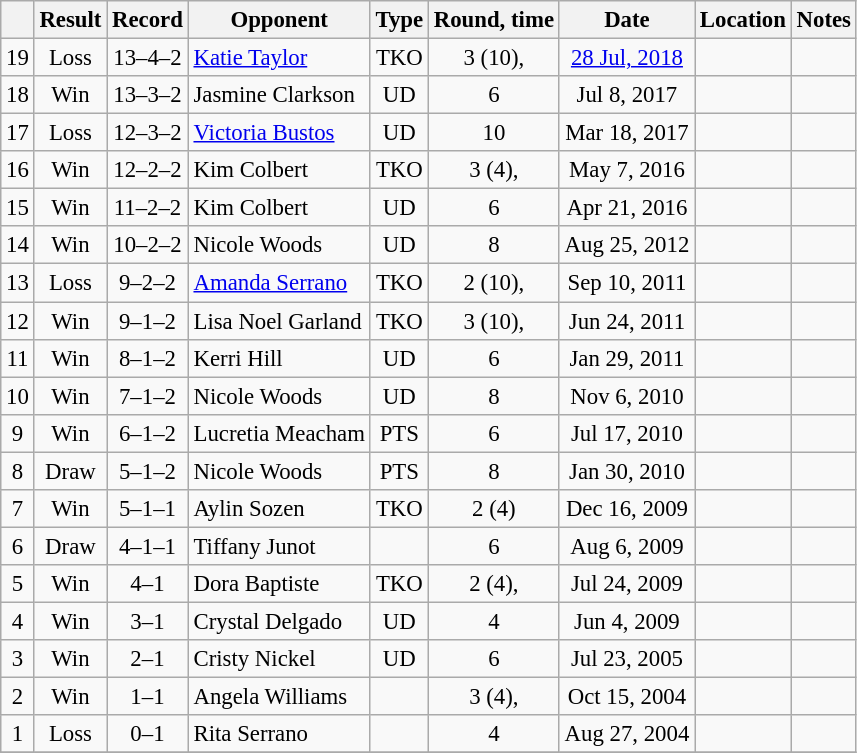<table class="wikitable" style="text-align:center; font-size:95%">
<tr>
<th></th>
<th>Result</th>
<th>Record</th>
<th>Opponent</th>
<th>Type</th>
<th>Round, time</th>
<th>Date</th>
<th>Location</th>
<th>Notes</th>
</tr>
<tr>
<td>19</td>
<td>Loss</td>
<td>13–4–2</td>
<td align=left> <a href='#'>Katie Taylor</a></td>
<td>TKO</td>
<td>3 (10), </td>
<td><a href='#'>28 Jul, 2018</a></td>
<td align=left></td>
<td align=left></td>
</tr>
<tr>
<td>18</td>
<td>Win</td>
<td>13–3–2</td>
<td align=left> Jasmine Clarkson</td>
<td>UD</td>
<td>6</td>
<td>Jul 8, 2017</td>
<td align=left></td>
<td></td>
</tr>
<tr>
<td>17</td>
<td>Loss</td>
<td>12–3–2</td>
<td align=left> <a href='#'>Victoria Bustos</a></td>
<td>UD</td>
<td>10</td>
<td>Mar 18, 2017</td>
<td align=left></td>
<td align=left></td>
</tr>
<tr>
<td>16</td>
<td>Win</td>
<td>12–2–2</td>
<td align=left> Kim Colbert</td>
<td>TKO</td>
<td>3 (4), </td>
<td>May 7, 2016</td>
<td align=left></td>
<td></td>
</tr>
<tr>
<td>15</td>
<td>Win</td>
<td>11–2–2</td>
<td align=left> Kim Colbert</td>
<td>UD</td>
<td>6</td>
<td>Apr 21, 2016</td>
<td align=left></td>
<td></td>
</tr>
<tr>
<td>14</td>
<td>Win</td>
<td>10–2–2</td>
<td align=left> Nicole Woods</td>
<td>UD</td>
<td>8</td>
<td>Aug 25, 2012</td>
<td align=left></td>
<td></td>
</tr>
<tr>
<td>13</td>
<td>Loss</td>
<td>9–2–2</td>
<td align=left> <a href='#'>Amanda Serrano</a></td>
<td>TKO</td>
<td>2 (10), </td>
<td>Sep 10, 2011</td>
<td align=left></td>
<td align=left></td>
</tr>
<tr>
<td>12</td>
<td>Win</td>
<td>9–1–2</td>
<td align=left> Lisa Noel Garland</td>
<td>TKO</td>
<td>3 (10), </td>
<td>Jun 24, 2011</td>
<td align=left></td>
<td></td>
</tr>
<tr>
<td>11</td>
<td>Win</td>
<td>8–1–2</td>
<td align=left> Kerri Hill</td>
<td>UD</td>
<td>6</td>
<td>Jan 29, 2011</td>
<td align=left></td>
<td></td>
</tr>
<tr>
<td>10</td>
<td>Win</td>
<td>7–1–2</td>
<td align=left> Nicole Woods</td>
<td>UD</td>
<td>8</td>
<td>Nov 6, 2010</td>
<td align=left></td>
<td></td>
</tr>
<tr>
<td>9</td>
<td>Win</td>
<td>6–1–2</td>
<td align=left> Lucretia Meacham</td>
<td>PTS</td>
<td>6</td>
<td>Jul 17, 2010</td>
<td align=left></td>
<td></td>
</tr>
<tr>
<td>8</td>
<td>Draw</td>
<td>5–1–2</td>
<td align=left> Nicole Woods</td>
<td>PTS</td>
<td>8</td>
<td>Jan 30, 2010</td>
<td align=left></td>
<td></td>
</tr>
<tr>
<td>7</td>
<td>Win</td>
<td>5–1–1</td>
<td align=left> Aylin Sozen</td>
<td>TKO</td>
<td>2 (4)</td>
<td>Dec 16, 2009</td>
<td align=left></td>
<td></td>
</tr>
<tr>
<td>6</td>
<td>Draw</td>
<td>4–1–1</td>
<td align=left> Tiffany Junot</td>
<td></td>
<td>6</td>
<td>Aug 6, 2009</td>
<td align=left></td>
<td></td>
</tr>
<tr>
<td>5</td>
<td>Win</td>
<td>4–1</td>
<td align=left> Dora Baptiste</td>
<td>TKO</td>
<td>2 (4), </td>
<td>Jul 24, 2009</td>
<td align=left></td>
<td></td>
</tr>
<tr>
<td>4</td>
<td>Win</td>
<td>3–1</td>
<td align=left> Crystal Delgado</td>
<td>UD</td>
<td>4</td>
<td>Jun 4, 2009</td>
<td align=left></td>
<td></td>
</tr>
<tr>
<td>3</td>
<td>Win</td>
<td>2–1</td>
<td align=left> Cristy Nickel</td>
<td>UD</td>
<td>6</td>
<td>Jul 23, 2005</td>
<td align=left></td>
<td></td>
</tr>
<tr>
<td>2</td>
<td>Win</td>
<td>1–1</td>
<td align=left> Angela Williams</td>
<td></td>
<td>3 (4), </td>
<td>Oct 15, 2004</td>
<td align=left></td>
<td></td>
</tr>
<tr>
<td>1</td>
<td>Loss</td>
<td>0–1</td>
<td align=left> Rita Serrano</td>
<td></td>
<td>4</td>
<td>Aug 27, 2004</td>
<td align=left></td>
<td></td>
</tr>
<tr>
</tr>
</table>
